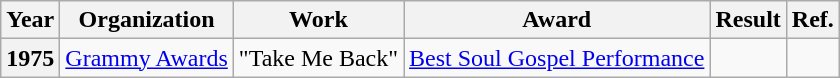<table class="wikitable plainrowheaders">
<tr>
<th>Year</th>
<th>Organization</th>
<th>Work</th>
<th>Award</th>
<th>Result</th>
<th>Ref.</th>
</tr>
<tr>
<th rowspan="1" scope="row">1975</th>
<td><a href='#'>Grammy Awards</a></td>
<td>"Take Me Back"</td>
<td><a href='#'>Best Soul Gospel Performance</a></td>
<td></td>
<td style="text-align:center;"></td>
</tr>
</table>
